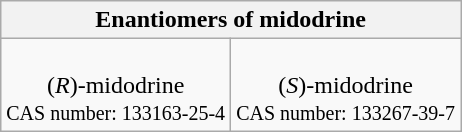<table class="wikitable" style="text-align:center">
<tr class="hintergrundfarbe6">
<th colspan="2">Enantiomers of midodrine</th>
</tr>
<tr>
<td><br>(<em>R</em>)-midodrine<br><small> CAS number: 133163-25-4</small></td>
<td><br>(<em>S</em>)-midodrine<br><small> CAS number: 133267-39-7</small></td>
</tr>
</table>
